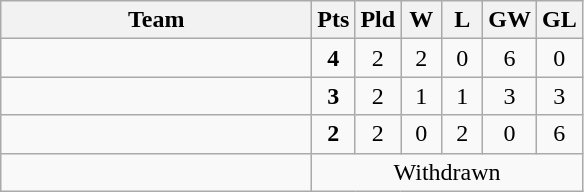<table class="wikitable" style="text-align:center">
<tr>
<th width=200>Team</th>
<th width=20>Pts</th>
<th width=20>Pld</th>
<th width=20>W</th>
<th width=20>L</th>
<th width=20>GW</th>
<th width=20>GL</th>
</tr>
<tr>
<td style="text-align:left;"></td>
<td><strong>4</strong></td>
<td>2</td>
<td>2</td>
<td>0</td>
<td>6</td>
<td>0</td>
</tr>
<tr>
<td style="text-align:left;"></td>
<td><strong>3</strong></td>
<td>2</td>
<td>1</td>
<td>1</td>
<td>3</td>
<td>3</td>
</tr>
<tr>
<td style="text-align:left;"></td>
<td><strong>2</strong></td>
<td>2</td>
<td>0</td>
<td>2</td>
<td>0</td>
<td>6</td>
</tr>
<tr>
<td style="text-align:left;"></td>
<td colspan=6>Withdrawn</td>
</tr>
</table>
